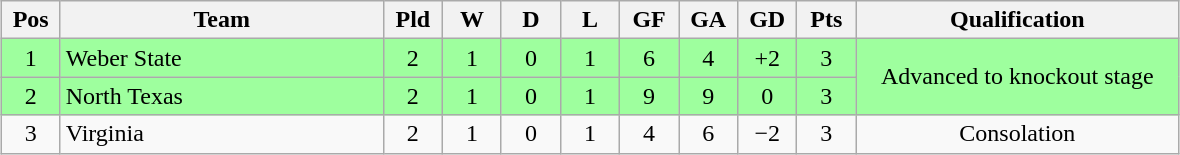<table class="wikitable" style="text-align:center; margin: 1em auto">
<tr>
<th style="width:2em">Pos</th>
<th style="width:13em">Team</th>
<th style="width:2em">Pld</th>
<th style="width:2em">W</th>
<th style="width:2em">D</th>
<th style="width:2em">L</th>
<th style="width:2em">GF</th>
<th style="width:2em">GA</th>
<th style="width:2em">GD</th>
<th style="width:2em">Pts</th>
<th style="width:13em">Qualification</th>
</tr>
<tr bgcolor="#9eff9e">
<td>1</td>
<td style="text-align:left">Weber State</td>
<td>2</td>
<td>1</td>
<td>0</td>
<td>1</td>
<td>6</td>
<td>4</td>
<td>+2</td>
<td>3</td>
<td rowspan="2">Advanced to knockout stage</td>
</tr>
<tr bgcolor="#9eff9e">
<td>2</td>
<td style="text-align:left">North Texas</td>
<td>2</td>
<td>1</td>
<td>0</td>
<td>1</td>
<td>9</td>
<td>9</td>
<td>0</td>
<td>3</td>
</tr>
<tr>
<td>3</td>
<td style="text-align:left">Virginia</td>
<td>2</td>
<td>1</td>
<td>0</td>
<td>1</td>
<td>4</td>
<td>6</td>
<td>−2</td>
<td>3</td>
<td>Consolation</td>
</tr>
</table>
